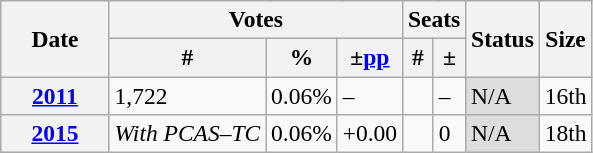<table class="wikitable" style="font-size:98%;">
<tr>
<th width="65" rowspan="2">Date</th>
<th colspan="3">Votes</th>
<th colspan="2">Seats</th>
<th rowspan="2">Status</th>
<th rowspan="2">Size</th>
</tr>
<tr>
<th>#</th>
<th>%</th>
<th>±<a href='#'>pp</a></th>
<th>#</th>
<th>±</th>
</tr>
<tr>
<th><a href='#'>2011</a></th>
<td>1,722</td>
<td>0.06%</td>
<td>–</td>
<td style="text-align:center;"></td>
<td>–</td>
<td style="background:#ddd;">N/A</td>
<td>16th</td>
</tr>
<tr>
<th><a href='#'>2015</a></th>
<td><em>With PCAS–TC</em></td>
<td>0.06%</td>
<td>+0.00</td>
<td style="text-align:center;"></td>
<td>0</td>
<td style="background:#ddd;">N/A</td>
<td>18th</td>
</tr>
</table>
